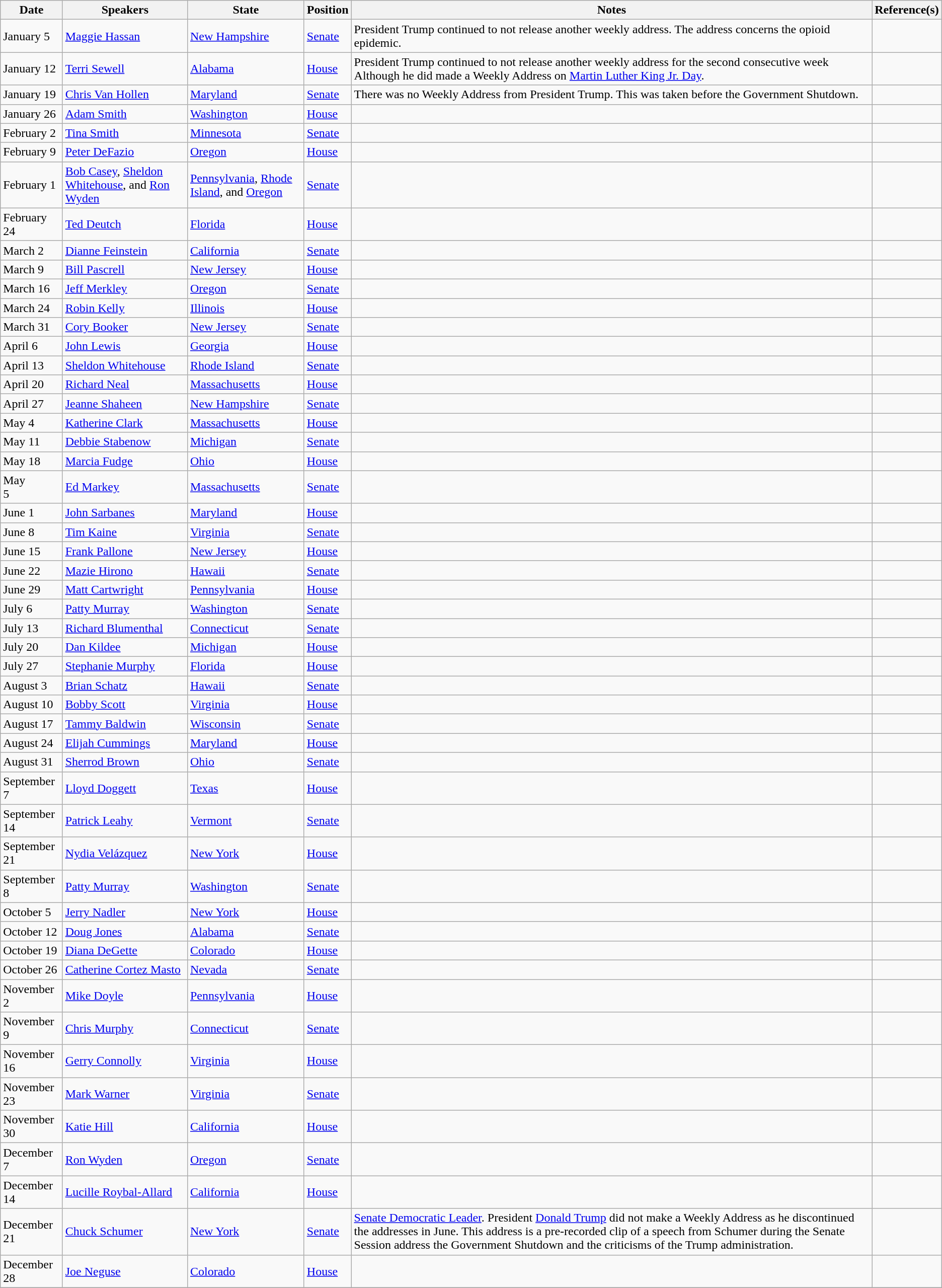<table class="wikitable sortable mw-collapsible mw-collapsed">
<tr>
<th style="text-align: center;">Date</th>
<th style="text-align: center;">Speakers</th>
<th style="text-align: center;">State</th>
<th style="text-align: center;">Position</th>
<th style="text-align: center;">Notes</th>
<th style="text-align: center;">Reference(s)</th>
</tr>
<tr>
<td>January 5</td>
<td><a href='#'>Maggie Hassan</a></td>
<td><a href='#'>New Hampshire</a></td>
<td><a href='#'>Senate</a></td>
<td>President Trump continued to not release another weekly address. The address concerns the opioid epidemic.</td>
<td></td>
</tr>
<tr>
<td>January 12</td>
<td><a href='#'>Terri Sewell</a></td>
<td><a href='#'>Alabama</a></td>
<td><a href='#'>House</a></td>
<td>President Trump continued to not release another weekly address for the second consecutive week Although he did made a Weekly Address on <a href='#'>Martin Luther King Jr. Day</a>.</td>
<td></td>
</tr>
<tr>
<td>January 19</td>
<td><a href='#'>Chris Van Hollen</a></td>
<td><a href='#'>Maryland</a></td>
<td><a href='#'>Senate</a></td>
<td>There was no Weekly Address from President Trump. This was taken before the Government Shutdown.</td>
<td></td>
</tr>
<tr>
<td>January 26</td>
<td><a href='#'>Adam Smith</a></td>
<td><a href='#'>Washington</a></td>
<td><a href='#'>House</a></td>
<td></td>
<td></td>
</tr>
<tr>
<td>February 2</td>
<td><a href='#'>Tina Smith</a></td>
<td><a href='#'>Minnesota</a></td>
<td><a href='#'>Senate</a></td>
<td></td>
<td></td>
</tr>
<tr>
<td>February 9</td>
<td><a href='#'>Peter DeFazio</a></td>
<td><a href='#'>Oregon</a></td>
<td><a href='#'>House</a></td>
<td></td>
<td></td>
</tr>
<tr>
<td>February 1</td>
<td><a href='#'>Bob Casey</a>, <a href='#'>Sheldon Whitehouse</a>, and <a href='#'>Ron Wyden</a></td>
<td><a href='#'>Pennsylvania</a>, <a href='#'>Rhode Island</a>, and <a href='#'>Oregon</a></td>
<td><a href='#'>Senate</a></td>
<td></td>
<td></td>
</tr>
<tr>
<td>February 24</td>
<td><a href='#'>Ted Deutch</a></td>
<td><a href='#'>Florida</a></td>
<td><a href='#'>House</a></td>
<td></td>
<td></td>
</tr>
<tr>
<td>March 2</td>
<td><a href='#'>Dianne Feinstein</a></td>
<td><a href='#'>California</a></td>
<td><a href='#'>Senate</a></td>
<td></td>
<td></td>
</tr>
<tr>
<td>March 9</td>
<td><a href='#'>Bill Pascrell</a></td>
<td><a href='#'>New Jersey</a></td>
<td><a href='#'>House</a></td>
<td></td>
<td></td>
</tr>
<tr>
<td>March 16</td>
<td><a href='#'>Jeff Merkley</a></td>
<td><a href='#'>Oregon</a></td>
<td><a href='#'>Senate</a></td>
<td></td>
<td></td>
</tr>
<tr>
<td>March 24</td>
<td><a href='#'>Robin Kelly</a></td>
<td><a href='#'>Illinois</a></td>
<td><a href='#'>House</a></td>
<td></td>
<td></td>
</tr>
<tr>
<td>March 31</td>
<td><a href='#'>Cory Booker</a></td>
<td><a href='#'>New Jersey</a></td>
<td><a href='#'>Senate</a></td>
<td></td>
<td></td>
</tr>
<tr>
<td>April 6</td>
<td><a href='#'>John Lewis</a></td>
<td><a href='#'>Georgia</a></td>
<td><a href='#'>House</a></td>
<td></td>
<td></td>
</tr>
<tr>
<td>April 13</td>
<td><a href='#'>Sheldon Whitehouse</a></td>
<td><a href='#'>Rhode Island</a></td>
<td><a href='#'>Senate</a></td>
<td></td>
<td></td>
</tr>
<tr>
<td>April 20</td>
<td><a href='#'>Richard Neal</a></td>
<td><a href='#'>Massachusetts</a></td>
<td><a href='#'>House</a></td>
<td></td>
<td></td>
</tr>
<tr>
<td>April 27</td>
<td><a href='#'>Jeanne Shaheen</a></td>
<td><a href='#'>New Hampshire</a></td>
<td><a href='#'>Senate</a></td>
<td></td>
<td></td>
</tr>
<tr>
<td>May 4</td>
<td><a href='#'>Katherine Clark</a></td>
<td><a href='#'>Massachusetts</a></td>
<td><a href='#'>House</a></td>
<td></td>
<td></td>
</tr>
<tr>
<td>May 11</td>
<td><a href='#'>Debbie Stabenow</a></td>
<td><a href='#'>Michigan</a></td>
<td><a href='#'>Senate</a></td>
<td></td>
<td></td>
</tr>
<tr>
<td>May 18</td>
<td><a href='#'>Marcia Fudge</a></td>
<td><a href='#'>Ohio</a></td>
<td><a href='#'>House</a></td>
<td></td>
<td></td>
</tr>
<tr>
<td>May<br>5</td>
<td><a href='#'>Ed Markey</a></td>
<td><a href='#'>Massachusetts</a></td>
<td><a href='#'>Senate</a></td>
<td></td>
<td></td>
</tr>
<tr>
<td>June 1</td>
<td><a href='#'>John Sarbanes</a></td>
<td><a href='#'>Maryland</a></td>
<td><a href='#'>House</a></td>
<td></td>
<td></td>
</tr>
<tr>
<td>June 8</td>
<td><a href='#'>Tim Kaine</a></td>
<td><a href='#'>Virginia</a></td>
<td><a href='#'>Senate</a></td>
<td></td>
<td></td>
</tr>
<tr>
<td>June 15</td>
<td><a href='#'>Frank Pallone</a></td>
<td><a href='#'>New Jersey</a></td>
<td><a href='#'>House</a></td>
<td></td>
<td></td>
</tr>
<tr>
<td>June 22</td>
<td><a href='#'>Mazie Hirono</a></td>
<td><a href='#'>Hawaii</a></td>
<td><a href='#'>Senate</a></td>
<td></td>
<td></td>
</tr>
<tr>
<td>June 29</td>
<td><a href='#'>Matt Cartwright</a></td>
<td><a href='#'>Pennsylvania</a></td>
<td><a href='#'>House</a></td>
<td></td>
<td></td>
</tr>
<tr>
<td>July 6</td>
<td><a href='#'>Patty Murray</a></td>
<td><a href='#'>Washington</a></td>
<td><a href='#'>Senate</a></td>
<td></td>
<td></td>
</tr>
<tr>
<td>July 13</td>
<td><a href='#'>Richard Blumenthal</a></td>
<td><a href='#'>Connecticut</a></td>
<td><a href='#'>Senate</a></td>
<td></td>
<td></td>
</tr>
<tr>
<td>July 20</td>
<td><a href='#'>Dan Kildee</a></td>
<td><a href='#'>Michigan</a></td>
<td><a href='#'>House</a></td>
<td></td>
<td></td>
</tr>
<tr>
<td>July 27</td>
<td><a href='#'>Stephanie Murphy</a></td>
<td><a href='#'>Florida</a></td>
<td><a href='#'>House</a></td>
<td></td>
<td></td>
</tr>
<tr>
<td>August 3</td>
<td><a href='#'>Brian Schatz</a></td>
<td><a href='#'>Hawaii</a></td>
<td><a href='#'>Senate</a></td>
<td></td>
<td></td>
</tr>
<tr>
<td>August 10</td>
<td><a href='#'>Bobby Scott</a></td>
<td><a href='#'>Virginia</a></td>
<td><a href='#'>House</a></td>
<td></td>
<td></td>
</tr>
<tr>
<td>August 17</td>
<td><a href='#'>Tammy Baldwin</a></td>
<td><a href='#'>Wisconsin</a></td>
<td><a href='#'>Senate</a></td>
<td></td>
<td></td>
</tr>
<tr>
<td>August 24</td>
<td><a href='#'>Elijah Cummings</a></td>
<td><a href='#'>Maryland</a></td>
<td><a href='#'>House</a></td>
<td></td>
<td></td>
</tr>
<tr>
<td>August 31</td>
<td><a href='#'>Sherrod Brown</a></td>
<td><a href='#'>Ohio</a></td>
<td><a href='#'>Senate</a></td>
<td></td>
<td></td>
</tr>
<tr>
<td>September 7</td>
<td><a href='#'>Lloyd Doggett</a></td>
<td><a href='#'>Texas</a></td>
<td><a href='#'>House</a></td>
<td></td>
<td></td>
</tr>
<tr>
<td>September 14</td>
<td><a href='#'>Patrick Leahy</a></td>
<td><a href='#'>Vermont</a></td>
<td><a href='#'>Senate</a></td>
<td></td>
<td></td>
</tr>
<tr>
<td>September 21</td>
<td><a href='#'>Nydia Velázquez</a></td>
<td><a href='#'>New York</a></td>
<td><a href='#'>House</a></td>
<td></td>
<td></td>
</tr>
<tr>
<td>September<br>8</td>
<td><a href='#'>Patty Murray</a></td>
<td><a href='#'>Washington</a></td>
<td><a href='#'>Senate</a></td>
<td></td>
<td></td>
</tr>
<tr>
<td>October 5</td>
<td><a href='#'>Jerry Nadler</a></td>
<td><a href='#'>New York</a></td>
<td><a href='#'>House</a></td>
<td></td>
<td></td>
</tr>
<tr>
<td>October 12</td>
<td><a href='#'>Doug Jones</a></td>
<td><a href='#'>Alabama</a></td>
<td><a href='#'>Senate</a></td>
<td></td>
<td></td>
</tr>
<tr>
<td>October 19</td>
<td><a href='#'>Diana DeGette</a></td>
<td><a href='#'>Colorado</a></td>
<td><a href='#'>House</a></td>
<td></td>
<td></td>
</tr>
<tr>
<td>October 26</td>
<td><a href='#'>Catherine Cortez Masto</a></td>
<td><a href='#'>Nevada</a></td>
<td><a href='#'>Senate</a></td>
<td></td>
<td></td>
</tr>
<tr>
<td>November 2</td>
<td><a href='#'>Mike Doyle</a></td>
<td><a href='#'>Pennsylvania</a></td>
<td><a href='#'>House</a></td>
<td></td>
<td></td>
</tr>
<tr>
<td>November 9</td>
<td><a href='#'>Chris Murphy</a></td>
<td><a href='#'>Connecticut</a></td>
<td><a href='#'>Senate</a></td>
<td></td>
<td></td>
</tr>
<tr>
<td>November 16</td>
<td><a href='#'>Gerry Connolly</a></td>
<td><a href='#'>Virginia</a></td>
<td><a href='#'>House</a></td>
<td></td>
<td></td>
</tr>
<tr>
<td>November 23</td>
<td><a href='#'>Mark Warner</a></td>
<td><a href='#'>Virginia</a></td>
<td><a href='#'>Senate</a></td>
<td></td>
<td></td>
</tr>
<tr>
<td>November 30</td>
<td><a href='#'>Katie Hill</a></td>
<td><a href='#'>California</a></td>
<td><a href='#'>House</a></td>
<td></td>
<td></td>
</tr>
<tr>
<td>December 7</td>
<td><a href='#'>Ron Wyden</a></td>
<td><a href='#'>Oregon</a></td>
<td><a href='#'>Senate</a></td>
<td></td>
<td></td>
</tr>
<tr>
<td>December 14</td>
<td><a href='#'>Lucille Roybal-Allard</a></td>
<td><a href='#'>California</a></td>
<td><a href='#'>House</a></td>
<td></td>
<td></td>
</tr>
<tr>
<td>December 21</td>
<td><a href='#'>Chuck Schumer</a></td>
<td><a href='#'>New York</a></td>
<td><a href='#'>Senate</a></td>
<td><a href='#'>Senate Democratic Leader</a>. President <a href='#'>Donald Trump</a> did not make a Weekly Address as he discontinued the addresses in June. This address is a pre-recorded clip of a speech from Schumer during the Senate Session address the Government Shutdown and the criticisms of the Trump administration.</td>
<td></td>
</tr>
<tr>
<td>December 28</td>
<td><a href='#'>Joe Neguse</a></td>
<td><a href='#'>Colorado</a></td>
<td><a href='#'>House</a></td>
<td></td>
<td></td>
</tr>
<tr>
</tr>
</table>
